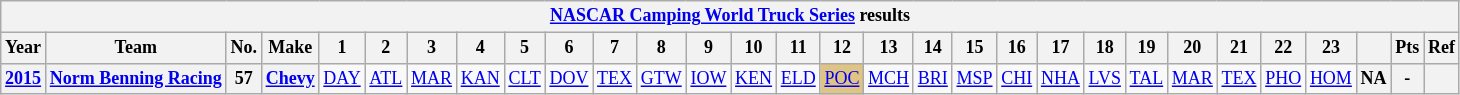<table class="wikitable" style="text-align:center; font-size:75%">
<tr>
<th colspan=45><a href='#'>NASCAR Camping World Truck Series</a> results</th>
</tr>
<tr>
<th>Year</th>
<th>Team</th>
<th>No.</th>
<th>Make</th>
<th>1</th>
<th>2</th>
<th>3</th>
<th>4</th>
<th>5</th>
<th>6</th>
<th>7</th>
<th>8</th>
<th>9</th>
<th>10</th>
<th>11</th>
<th>12</th>
<th>13</th>
<th>14</th>
<th>15</th>
<th>16</th>
<th>17</th>
<th>18</th>
<th>19</th>
<th>20</th>
<th>21</th>
<th>22</th>
<th>23</th>
<th></th>
<th>Pts</th>
<th>Ref</th>
</tr>
<tr>
<th><a href='#'>2015</a></th>
<th><a href='#'>Norm Benning Racing</a></th>
<th>57</th>
<th><a href='#'>Chevy</a></th>
<td><a href='#'>DAY</a></td>
<td><a href='#'>ATL</a></td>
<td><a href='#'>MAR</a></td>
<td><a href='#'>KAN</a></td>
<td><a href='#'>CLT</a></td>
<td><a href='#'>DOV</a></td>
<td><a href='#'>TEX</a></td>
<td><a href='#'>GTW</a></td>
<td><a href='#'>IOW</a></td>
<td><a href='#'>KEN</a></td>
<td><a href='#'>ELD</a></td>
<td style="background:#DFC484;"><a href='#'>POC</a><br></td>
<td><a href='#'>MCH</a></td>
<td><a href='#'>BRI</a></td>
<td><a href='#'>MSP</a></td>
<td><a href='#'>CHI</a></td>
<td><a href='#'>NHA</a></td>
<td><a href='#'>LVS</a></td>
<td><a href='#'>TAL</a></td>
<td><a href='#'>MAR</a></td>
<td><a href='#'>TEX</a></td>
<td><a href='#'>PHO</a></td>
<td><a href='#'>HOM</a></td>
<th>NA</th>
<th>-</th>
<th></th>
</tr>
</table>
